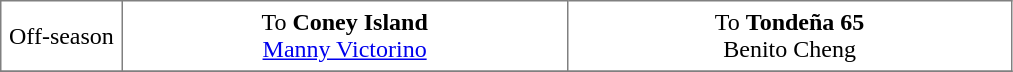<table border="1" style="border-collapse:collapse; text-align: center" cellpadding="5">
<tr>
<td style="width:12%">Off-season</td>
<td style="width:44%" valign="top">To <strong>Coney Island</strong><br><a href='#'>Manny Victorino</a></td>
<td style="width:44%" valign="top">To <strong>Tondeña 65</strong><br>Benito Cheng</td>
</tr>
<tr>
</tr>
</table>
